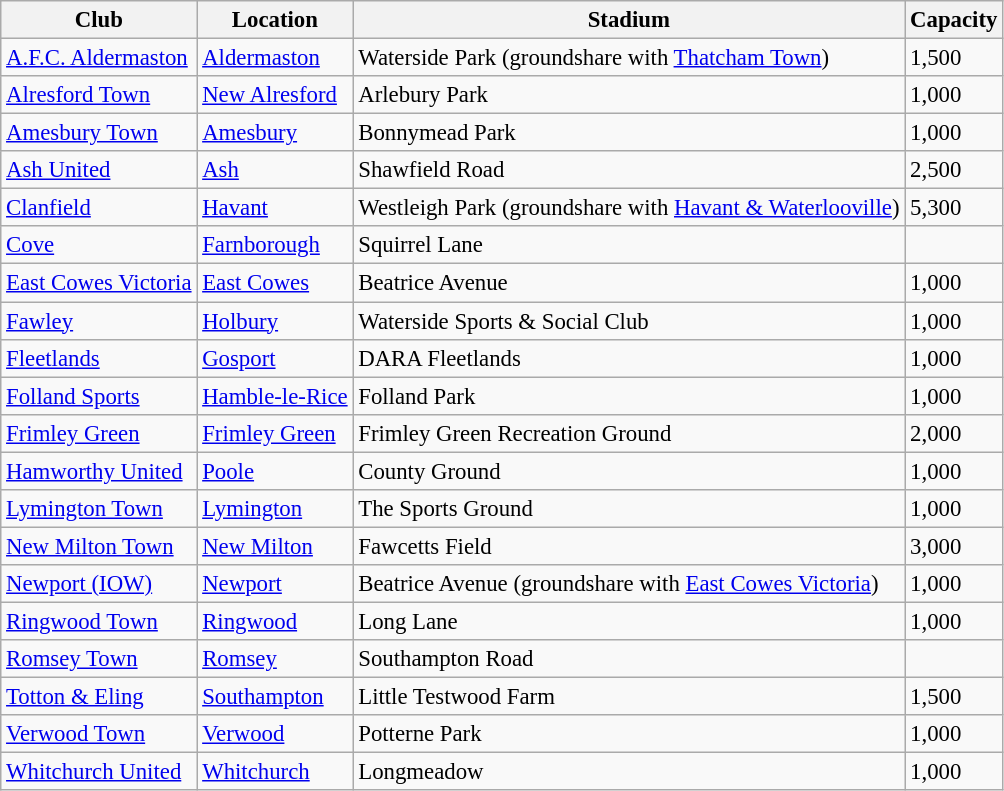<table class="wikitable sortable" style="font-size:95%">
<tr>
<th>Club</th>
<th>Location</th>
<th>Stadium</th>
<th>Capacity</th>
</tr>
<tr>
<td><a href='#'>A.F.C. Aldermaston</a></td>
<td><a href='#'>Aldermaston</a></td>
<td>Waterside Park (groundshare with <a href='#'>Thatcham Town</a>)</td>
<td>1,500</td>
</tr>
<tr>
<td><a href='#'>Alresford Town</a></td>
<td><a href='#'>New Alresford</a></td>
<td>Arlebury Park</td>
<td>1,000</td>
</tr>
<tr>
<td><a href='#'>Amesbury Town</a></td>
<td><a href='#'>Amesbury</a></td>
<td>Bonnymead Park</td>
<td>1,000</td>
</tr>
<tr>
<td><a href='#'>Ash United</a></td>
<td><a href='#'>Ash</a></td>
<td>Shawfield Road</td>
<td>2,500</td>
</tr>
<tr>
<td><a href='#'>Clanfield</a></td>
<td><a href='#'>Havant</a></td>
<td>Westleigh Park (groundshare with <a href='#'>Havant & Waterlooville</a>)</td>
<td>5,300</td>
</tr>
<tr>
<td><a href='#'>Cove</a></td>
<td><a href='#'>Farnborough</a></td>
<td>Squirrel Lane</td>
<td></td>
</tr>
<tr>
<td><a href='#'>East Cowes Victoria</a></td>
<td><a href='#'>East Cowes</a></td>
<td>Beatrice Avenue</td>
<td>1,000</td>
</tr>
<tr>
<td><a href='#'>Fawley</a></td>
<td><a href='#'>Holbury</a></td>
<td>Waterside Sports & Social Club</td>
<td>1,000</td>
</tr>
<tr>
<td><a href='#'>Fleetlands</a></td>
<td><a href='#'>Gosport</a></td>
<td>DARA Fleetlands</td>
<td>1,000</td>
</tr>
<tr>
<td><a href='#'>Folland Sports</a></td>
<td><a href='#'>Hamble-le-Rice</a></td>
<td>Folland Park</td>
<td>1,000</td>
</tr>
<tr>
<td><a href='#'>Frimley Green</a></td>
<td><a href='#'>Frimley Green</a></td>
<td>Frimley Green Recreation Ground</td>
<td>2,000</td>
</tr>
<tr>
<td><a href='#'>Hamworthy United</a></td>
<td><a href='#'>Poole</a></td>
<td>County Ground</td>
<td>1,000</td>
</tr>
<tr>
<td><a href='#'>Lymington Town</a></td>
<td><a href='#'>Lymington</a></td>
<td>The Sports Ground</td>
<td>1,000</td>
</tr>
<tr>
<td><a href='#'>New Milton Town</a></td>
<td><a href='#'>New Milton</a></td>
<td>Fawcetts Field</td>
<td>3,000</td>
</tr>
<tr>
<td><a href='#'>Newport (IOW)</a></td>
<td><a href='#'>Newport</a></td>
<td>Beatrice Avenue (groundshare with <a href='#'>East Cowes Victoria</a>)</td>
<td>1,000</td>
</tr>
<tr>
<td><a href='#'>Ringwood Town</a></td>
<td><a href='#'>Ringwood</a></td>
<td>Long Lane</td>
<td>1,000</td>
</tr>
<tr>
<td><a href='#'>Romsey Town</a></td>
<td><a href='#'>Romsey</a></td>
<td>Southampton Road</td>
<td></td>
</tr>
<tr>
<td><a href='#'>Totton & Eling</a></td>
<td><a href='#'>Southampton</a></td>
<td>Little Testwood Farm</td>
<td>1,500</td>
</tr>
<tr>
<td><a href='#'>Verwood Town</a></td>
<td><a href='#'>Verwood</a></td>
<td>Potterne Park</td>
<td>1,000</td>
</tr>
<tr>
<td><a href='#'>Whitchurch United</a></td>
<td><a href='#'>Whitchurch</a></td>
<td>Longmeadow</td>
<td>1,000</td>
</tr>
</table>
